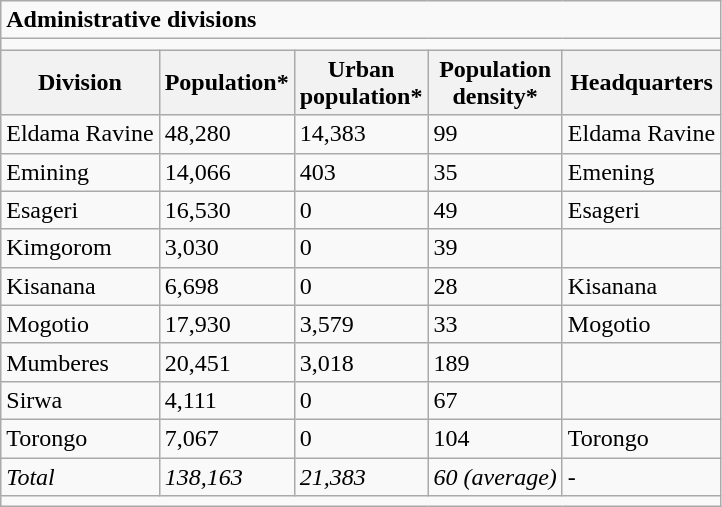<table class="wikitable">
<tr>
<td colspan="5"><strong>Administrative divisions</strong></td>
</tr>
<tr>
<td colspan="5"></td>
</tr>
<tr>
<th>Division</th>
<th>Population*</th>
<th>Urban<br>population*</th>
<th>Population<br>density*</th>
<th>Headquarters</th>
</tr>
<tr>
<td>Eldama Ravine</td>
<td>48,280</td>
<td>14,383</td>
<td>99</td>
<td>Eldama Ravine</td>
</tr>
<tr>
<td>Emining</td>
<td>14,066</td>
<td>403</td>
<td>35</td>
<td>Emening</td>
</tr>
<tr>
<td>Esageri</td>
<td>16,530</td>
<td>0</td>
<td>49</td>
<td>Esageri</td>
</tr>
<tr>
<td>Kimgorom</td>
<td>3,030</td>
<td>0</td>
<td>39</td>
<td></td>
</tr>
<tr>
<td>Kisanana</td>
<td>6,698</td>
<td>0</td>
<td>28</td>
<td>Kisanana</td>
</tr>
<tr>
<td>Mogotio</td>
<td>17,930</td>
<td>3,579</td>
<td>33</td>
<td>Mogotio</td>
</tr>
<tr>
<td>Mumberes</td>
<td>20,451</td>
<td>3,018</td>
<td>189</td>
<td></td>
</tr>
<tr>
<td>Sirwa</td>
<td>4,111</td>
<td>0</td>
<td>67</td>
<td></td>
</tr>
<tr>
<td>Torongo</td>
<td>7,067</td>
<td>0</td>
<td>104</td>
<td>Torongo</td>
</tr>
<tr>
<td><em>Total</em></td>
<td><em>138,163</em></td>
<td><em>21,383</em></td>
<td><em>60 (average)</em></td>
<td>-</td>
</tr>
<tr>
<td colspan="5"></td>
</tr>
</table>
